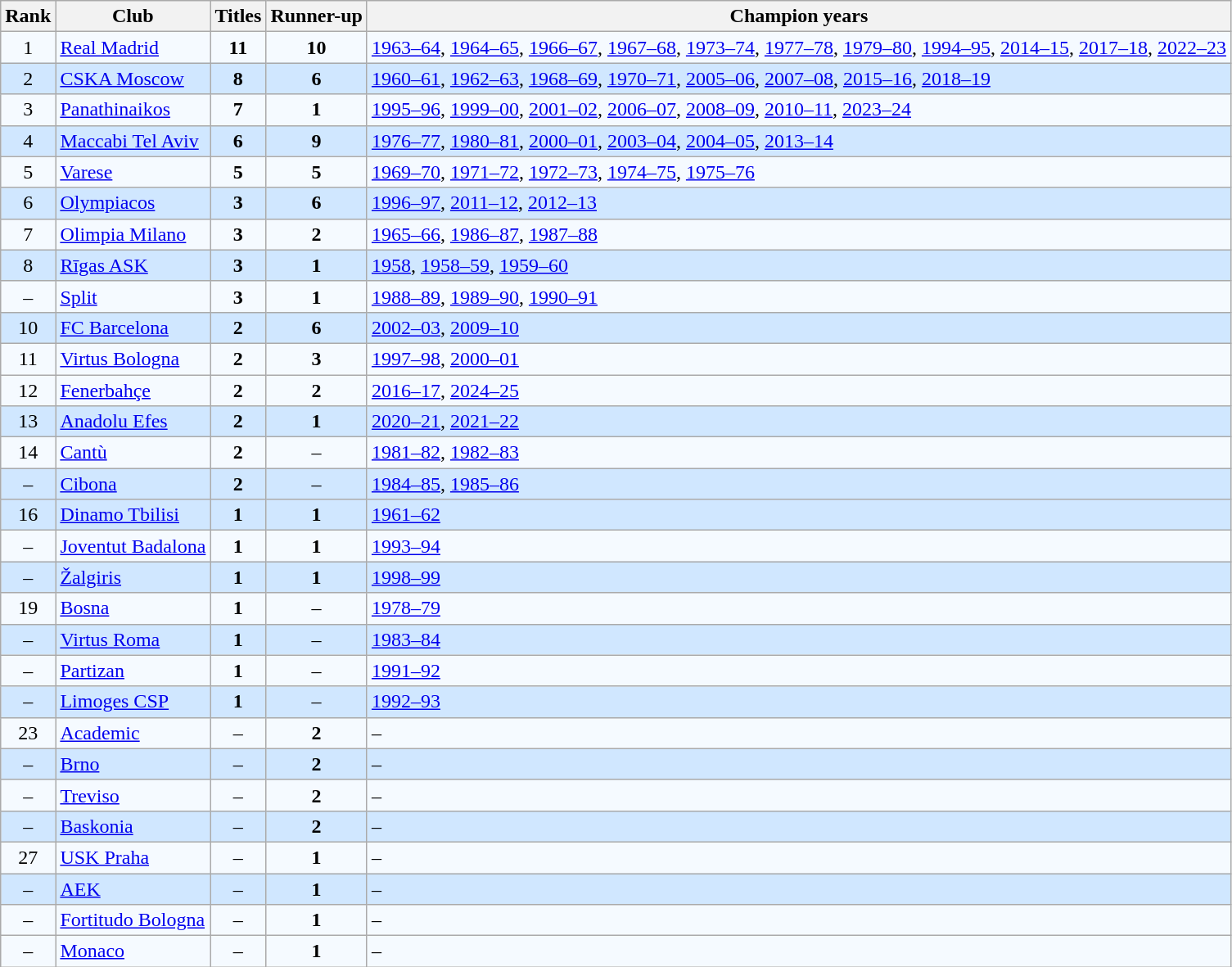<table class="wikitable sortable">
<tr>
<th>Rank</th>
<th>Club</th>
<th>Titles</th>
<th>Runner-up</th>
<th>Champion years</th>
</tr>
<tr bgcolor=#F5FAFF>
<td align=center>1</td>
<td> <a href='#'>Real Madrid</a></td>
<td align=center><strong>11</strong></td>
<td align=center><strong>10</strong></td>
<td><a href='#'>1963–64</a>, <a href='#'>1964–65</a>, <a href='#'>1966–67</a>, <a href='#'>1967–68</a>, <a href='#'>1973–74</a>, <a href='#'>1977–78</a>, <a href='#'>1979–80</a>, <a href='#'>1994–95</a>, <a href='#'>2014–15</a>, <a href='#'>2017–18</a>, <a href='#'>2022–23</a></td>
</tr>
<tr bgcolor=#D0E7FF>
<td align=center>2</td>
<td>  <a href='#'>CSKA Moscow</a></td>
<td align=center><strong>8</strong></td>
<td align=center><strong>6</strong></td>
<td><a href='#'>1960–61</a>, <a href='#'>1962–63</a>, <a href='#'>1968–69</a>, <a href='#'>1970–71</a>, <a href='#'>2005–06</a>, <a href='#'>2007–08</a>, <a href='#'>2015–16</a>, <a href='#'>2018–19</a></td>
</tr>
<tr bgcolor=#F5FAFF>
<td align=center>3</td>
<td> <a href='#'>Panathinaikos</a></td>
<td align=center><strong>7</strong></td>
<td align=center><strong>1</strong></td>
<td><a href='#'>1995–96</a>, <a href='#'>1999–00</a>, <a href='#'>2001–02</a>, <a href='#'>2006–07</a>, <a href='#'>2008–09</a>, <a href='#'>2010–11</a>, <a href='#'>2023–24</a></td>
</tr>
<tr bgcolor=#D0E7FF>
<td align=center>4</td>
<td> <a href='#'>Maccabi Tel Aviv</a></td>
<td align=center><strong>6</strong></td>
<td align=center><strong>9</strong></td>
<td><a href='#'>1976–77</a>, <a href='#'>1980–81</a>, <a href='#'>2000–01</a>, <a href='#'>2003–04</a>, <a href='#'>2004–05</a>, <a href='#'>2013–14</a></td>
</tr>
<tr bgcolor=#F5FAFF>
<td align=center>5</td>
<td> <a href='#'>Varese</a></td>
<td align=center><strong>5</strong></td>
<td align=center><strong>5</strong></td>
<td><a href='#'>1969–70</a>, <a href='#'>1971–72</a>, <a href='#'>1972–73</a>, <a href='#'>1974–75</a>, <a href='#'>1975–76</a></td>
</tr>
<tr bgcolor=#D0E7FF>
<td align=center>6</td>
<td> <a href='#'>Olympiacos</a></td>
<td align=center><strong>3</strong></td>
<td align=center><strong>6</strong></td>
<td><a href='#'>1996–97</a>, <a href='#'>2011–12</a>, <a href='#'>2012–13</a></td>
</tr>
<tr bgcolor=#F5FAFF>
<td align=center>7</td>
<td> <a href='#'>Olimpia Milano</a></td>
<td align=center><strong>3</strong></td>
<td align=center><strong>2</strong></td>
<td><a href='#'>1965–66</a>, <a href='#'>1986–87</a>, <a href='#'>1987–88</a></td>
</tr>
<tr bgcolor=#D0E7FF>
<td align=center>8</td>
<td> <a href='#'>Rīgas ASK</a></td>
<td align=center><strong>3</strong></td>
<td align=center><strong>1</strong></td>
<td><a href='#'>1958</a>, <a href='#'>1958–59</a>, <a href='#'>1959–60</a></td>
</tr>
<tr bgcolor=#F5FAFF>
<td align=center>–</td>
<td> <a href='#'>Split</a></td>
<td align=center><strong>3</strong></td>
<td align=center><strong>1</strong></td>
<td><a href='#'>1988–89</a>, <a href='#'>1989–90</a>, <a href='#'>1990–91</a></td>
</tr>
<tr bgcolor=#D0E7FF>
<td align=center>10</td>
<td> <a href='#'>FC Barcelona</a></td>
<td align=center><strong>2</strong></td>
<td align=center><strong>6</strong></td>
<td><a href='#'>2002–03</a>, <a href='#'>2009–10</a></td>
</tr>
<tr bgcolor=#F5FAFF>
<td align=center>11</td>
<td> <a href='#'>Virtus Bologna</a></td>
<td align=center><strong>2</strong></td>
<td align=center><strong>3</strong></td>
<td><a href='#'>1997–98</a>, <a href='#'>2000–01</a></td>
</tr>
<tr bgcolor=#F5FAFF>
<td align="center">12</td>
<td> <a href='#'>Fenerbahçe</a></td>
<td align="center"><strong>2</strong></td>
<td align="center"><strong>2</strong></td>
<td><a href='#'>2016–17</a>, <a href='#'>2024–25</a></td>
</tr>
<tr bgcolor=#D0E7FF>
<td align=center>13</td>
<td> <a href='#'>Anadolu Efes</a></td>
<td align=center><strong>2</strong></td>
<td align=center><strong>1</strong></td>
<td><a href='#'>2020–21</a>, <a href='#'>2021–22</a></td>
</tr>
<tr bgcolor=#F5FAFF>
<td align=center>14</td>
<td> <a href='#'>Cantù</a></td>
<td align=center><strong>2</strong></td>
<td align=center>–</td>
<td><a href='#'>1981–82</a>, <a href='#'>1982–83</a></td>
</tr>
<tr bgcolor=#D0E7FF>
<td align=center>–</td>
<td> <a href='#'>Cibona</a></td>
<td align=center><strong>2</strong></td>
<td align=center>–</td>
<td><a href='#'>1984–85</a>, <a href='#'>1985–86</a></td>
</tr>
<tr bgcolor="#D0E7FF">
<td align="center">16</td>
<td> <a href='#'>Dinamo Tbilisi</a></td>
<td align="center"><strong>1</strong></td>
<td align="center"><strong>1</strong></td>
<td><a href='#'>1961–62</a></td>
</tr>
<tr bgcolor=#F5FAFF>
<td align=center>–</td>
<td> <a href='#'>Joventut Badalona</a></td>
<td align=center><strong>1</strong></td>
<td align=center><strong>1</strong></td>
<td><a href='#'>1993–94</a></td>
</tr>
<tr bgcolor=#D0E7FF>
<td align=center>–</td>
<td>  <a href='#'>Žalgiris</a></td>
<td align=center><strong>1</strong></td>
<td align=center><strong>1</strong></td>
<td><a href='#'>1998–99</a></td>
</tr>
<tr bgcolor=#F5FAFF>
<td align=center>19</td>
<td> <a href='#'>Bosna</a></td>
<td align=center><strong>1</strong></td>
<td align=center>–</td>
<td><a href='#'>1978–79</a></td>
</tr>
<tr bgcolor=#D0E7FF>
<td align=center>–</td>
<td> <a href='#'>Virtus Roma</a></td>
<td align=center><strong>1</strong></td>
<td align=center>–</td>
<td><a href='#'>1983–84</a></td>
</tr>
<tr bgcolor=#F5FAFF>
<td align=center>–</td>
<td> <a href='#'>Partizan</a></td>
<td align=center><strong>1</strong></td>
<td align=center>–</td>
<td><a href='#'>1991–92</a></td>
</tr>
<tr bgcolor=#D0E7FF>
<td align=center>–</td>
<td> <a href='#'>Limoges CSP</a></td>
<td align=center><strong>1</strong></td>
<td align=center>–</td>
<td><a href='#'>1992–93</a></td>
</tr>
<tr bgcolor=#F5FAFF>
<td align=center>23</td>
<td> <a href='#'>Academic</a></td>
<td align=center>–</td>
<td align=center><strong>2</strong></td>
<td>–</td>
</tr>
<tr bgcolor=#D0E7FF>
<td align=center>–</td>
<td> <a href='#'>Brno</a></td>
<td align=center>–</td>
<td align=center><strong>2</strong></td>
<td>–</td>
</tr>
<tr bgcolor=#F5FAFF>
<td align=center>–</td>
<td> <a href='#'>Treviso</a></td>
<td align=center>–</td>
<td align=center><strong>2</strong></td>
<td>–</td>
</tr>
<tr bgcolor=#D0E7FF>
<td align=center>–</td>
<td> <a href='#'>Baskonia</a></td>
<td align=center>–</td>
<td align=center><strong>2</strong></td>
<td>–</td>
</tr>
<tr bgcolor=#F5FAFF>
<td align=center>27</td>
<td> <a href='#'>USK Praha</a></td>
<td align=center>–</td>
<td align=center><strong>1</strong></td>
<td>–</td>
</tr>
<tr bgcolor=#D0E7FF>
<td align=center>–</td>
<td> <a href='#'>AEK</a></td>
<td align=center>–</td>
<td align=center><strong>1</strong></td>
<td>–</td>
</tr>
<tr bgcolor=#F5FAFF>
<td align=center>–</td>
<td> <a href='#'>Fortitudo Bologna</a></td>
<td align=center>–</td>
<td align=center><strong>1</strong></td>
<td>–</td>
</tr>
<tr bgcolor=#F5FAFF>
<td align=center>–</td>
<td> <a href='#'>Monaco</a></td>
<td align=center>–</td>
<td align=center><strong>1</strong></td>
<td>–</td>
</tr>
</table>
